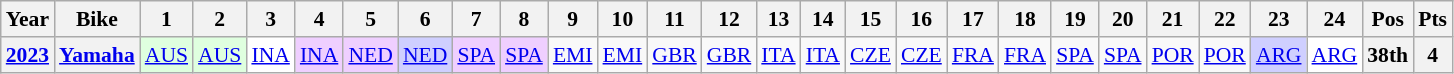<table class="wikitable" style="text-align:center; font-size:90%">
<tr>
<th>Year</th>
<th>Bike</th>
<th>1</th>
<th>2</th>
<th>3</th>
<th>4</th>
<th>5</th>
<th>6</th>
<th>7</th>
<th>8</th>
<th>9</th>
<th>10</th>
<th>11</th>
<th>12</th>
<th>13</th>
<th>14</th>
<th>15</th>
<th>16</th>
<th>17</th>
<th>18</th>
<th>19</th>
<th>20</th>
<th>21</th>
<th>22</th>
<th>23</th>
<th>24</th>
<th>Pos</th>
<th>Pts</th>
</tr>
<tr>
<th><a href='#'>2023</a></th>
<th><a href='#'>Yamaha</a></th>
<td style="background:#dfffdf;"><a href='#'>AUS</a><br></td>
<td style="background:#dfffdf;"><a href='#'>AUS</a><br></td>
<td style="background:#ffffff;"><a href='#'>INA</a><br></td>
<td style="background:#EFCFFF;"><a href='#'>INA</a><br></td>
<td style="background:#EFCFFF;"><a href='#'>NED</a><br></td>
<td style="background:#cfcfff;"><a href='#'>NED</a><br></td>
<td style="background:#EFCFFF;"><a href='#'>SPA</a><br></td>
<td style="background:#EFCFFF;"><a href='#'>SPA</a><br></td>
<td><a href='#'>EMI</a></td>
<td><a href='#'>EMI</a></td>
<td><a href='#'>GBR</a></td>
<td><a href='#'>GBR</a></td>
<td><a href='#'>ITA</a><br></td>
<td><a href='#'>ITA</a><br></td>
<td><a href='#'>CZE</a></td>
<td><a href='#'>CZE</a></td>
<td><a href='#'>FRA</a></td>
<td><a href='#'>FRA</a></td>
<td><a href='#'>SPA</a></td>
<td style="background:#=;"><a href='#'>SPA</a></td>
<td><a href='#'>POR</a></td>
<td><a href='#'>POR</a></td>
<td style="background:#cfcfff;"><a href='#'>ARG</a><br></td>
<td style="background:#ffffff;"><a href='#'>ARG</a><br></td>
<th>38th</th>
<th>4</th>
</tr>
</table>
